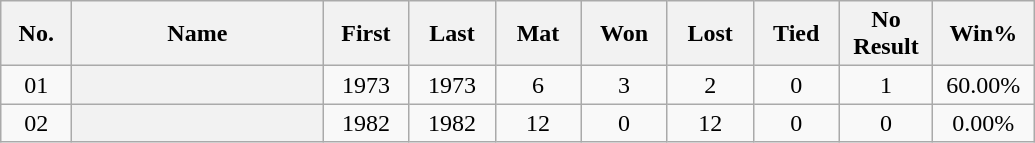<table class="wikitable sortable plainrowheaders">
<tr>
<th width="40" scope="col">No.</th>
<th width="160" scope="col">Name</th>
<th width="50" scope="col">First</th>
<th width="50" scope="col">Last</th>
<th width="50" scope="col">Mat</th>
<th width="50" scope="col">Won</th>
<th width="50" scope="col">Lost</th>
<th width="50" scope="col">Tied</th>
<th width="55" scope="col">No Result</th>
<th width="60" scope="col">Win%</th>
</tr>
<tr align=center>
<td><span>0</span>1</td>
<th align=left scope="row"></th>
<td>1973</td>
<td>1973</td>
<td>6</td>
<td>3</td>
<td>2</td>
<td>0</td>
<td>1</td>
<td>60.00%</td>
</tr>
<tr align=center>
<td><span>0</span>2</td>
<th align=left scope="row"></th>
<td>1982</td>
<td>1982</td>
<td>12</td>
<td>0</td>
<td>12</td>
<td>0</td>
<td>0</td>
<td>0.00%</td>
</tr>
</table>
